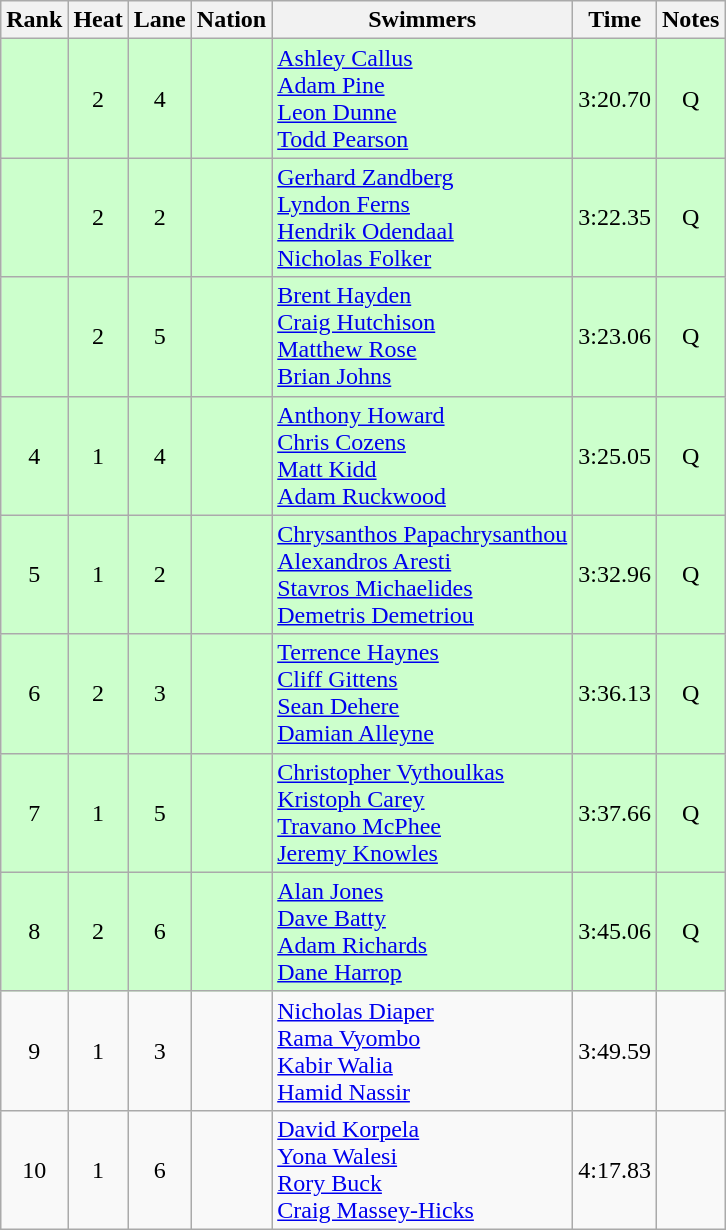<table class="wikitable sortable" style="text-align:center">
<tr>
<th>Rank</th>
<th>Heat</th>
<th>Lane</th>
<th>Nation</th>
<th>Swimmers</th>
<th>Time</th>
<th>Notes</th>
</tr>
<tr bgcolor=ccffcc>
<td></td>
<td>2</td>
<td>4</td>
<td align=left></td>
<td align=left><a href='#'>Ashley Callus</a><br><a href='#'>Adam Pine</a><br><a href='#'>Leon Dunne</a><br><a href='#'>Todd Pearson</a></td>
<td>3:20.70</td>
<td>Q</td>
</tr>
<tr bgcolor=ccffcc>
<td></td>
<td>2</td>
<td>2</td>
<td align=left></td>
<td align=left><a href='#'>Gerhard Zandberg</a><br><a href='#'>Lyndon Ferns</a><br><a href='#'>Hendrik Odendaal</a><br><a href='#'>Nicholas Folker</a></td>
<td>3:22.35</td>
<td>Q</td>
</tr>
<tr bgcolor=ccffcc>
<td></td>
<td>2</td>
<td>5</td>
<td align=left></td>
<td align=left><a href='#'>Brent Hayden</a><br><a href='#'>Craig Hutchison</a><br><a href='#'>Matthew Rose</a><br><a href='#'>Brian Johns</a></td>
<td>3:23.06</td>
<td>Q</td>
</tr>
<tr bgcolor=ccffcc>
<td>4</td>
<td>1</td>
<td>4</td>
<td align=left></td>
<td align=left><a href='#'>Anthony Howard</a><br><a href='#'>Chris Cozens</a><br><a href='#'>Matt Kidd</a><br><a href='#'>Adam Ruckwood</a></td>
<td>3:25.05</td>
<td>Q</td>
</tr>
<tr bgcolor=ccffcc>
<td>5</td>
<td>1</td>
<td>2</td>
<td align=left></td>
<td align=left><a href='#'>Chrysanthos Papachrysanthou</a><br><a href='#'>Alexandros Aresti</a><br><a href='#'>Stavros Michaelides</a><br><a href='#'>Demetris Demetriou</a></td>
<td>3:32.96</td>
<td>Q</td>
</tr>
<tr bgcolor=ccffcc>
<td>6</td>
<td>2</td>
<td>3</td>
<td align=left></td>
<td align=left><a href='#'>Terrence Haynes</a><br><a href='#'>Cliff Gittens</a><br><a href='#'>Sean Dehere</a><br><a href='#'>Damian Alleyne</a></td>
<td>3:36.13</td>
<td>Q</td>
</tr>
<tr bgcolor=ccffcc>
<td>7</td>
<td>1</td>
<td>5</td>
<td align=left></td>
<td align=left><a href='#'>Christopher Vythoulkas</a><br><a href='#'>Kristoph Carey</a><br><a href='#'>Travano McPhee</a><br><a href='#'>Jeremy Knowles</a></td>
<td>3:37.66</td>
<td>Q</td>
</tr>
<tr bgcolor=ccffcc>
<td>8</td>
<td>2</td>
<td>6</td>
<td align=left></td>
<td align=left><a href='#'>Alan Jones</a><br><a href='#'>Dave Batty</a><br><a href='#'>Adam Richards</a><br><a href='#'>Dane Harrop</a></td>
<td>3:45.06</td>
<td>Q</td>
</tr>
<tr>
<td>9</td>
<td>1</td>
<td>3</td>
<td align=left></td>
<td align=left><a href='#'>Nicholas Diaper</a><br><a href='#'>Rama Vyombo</a><br><a href='#'>Kabir Walia</a><br><a href='#'>Hamid Nassir</a></td>
<td>3:49.59</td>
<td></td>
</tr>
<tr>
<td>10</td>
<td>1</td>
<td>6</td>
<td align=left></td>
<td align=left><a href='#'>David Korpela</a><br><a href='#'>Yona Walesi</a><br><a href='#'>Rory Buck</a><br><a href='#'>Craig Massey-Hicks</a></td>
<td>4:17.83</td>
<td></td>
</tr>
</table>
